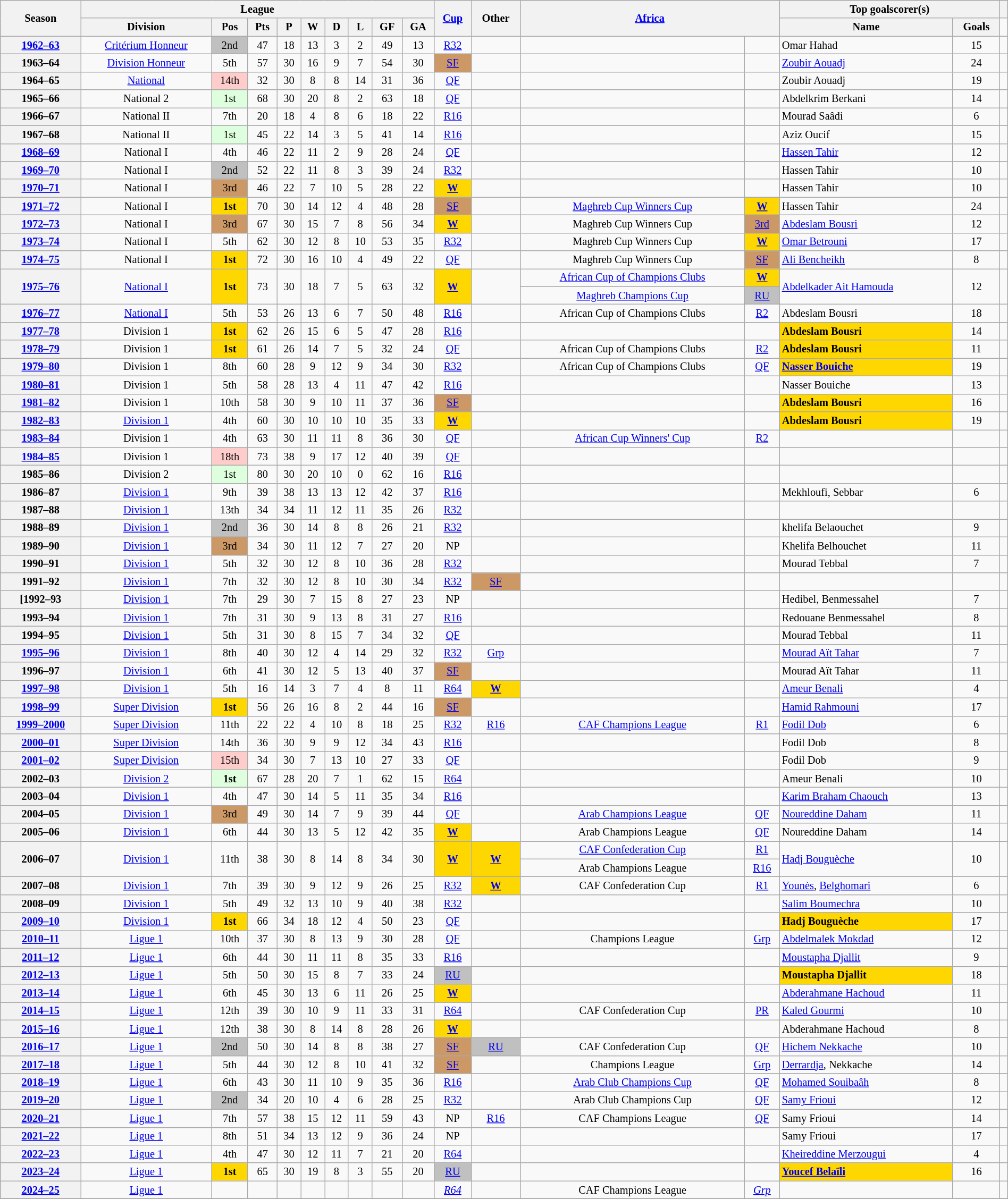<table class="wikitable" style="text-align:center; font-size:85%;width:100%; text-align:center">
<tr>
<th rowspan=2>Season</th>
<th colspan=9>League</th>
<th rowspan=2><a href='#'>Cup</a></th>
<th rowspan=2>Other</th>
<th rowspan=2 colspan=2><a href='#'>Africa</a></th>
<th colspan=2>Top goalscorer(s)</th>
<th colspan=2></th>
</tr>
<tr>
<th>Division</th>
<th>Pos</th>
<th>Pts</th>
<th>P</th>
<th>W</th>
<th>D</th>
<th>L</th>
<th>GF</th>
<th>GA</th>
<th>Name</th>
<th>Goals</th>
</tr>
<tr>
<th><a href='#'>1962–63</a></th>
<td><a href='#'>Critérium Honneur</a></td>
<td bgcolor=silver>2nd</td>
<td>47</td>
<td>18</td>
<td>13</td>
<td>3</td>
<td>2</td>
<td>49</td>
<td>13</td>
<td><a href='#'>R32</a></td>
<td></td>
<td></td>
<td></td>
<td align=left>Omar Hahad</td>
<td>15</td>
<td></td>
</tr>
<tr>
<th>1963–64</th>
<td><a href='#'>Division Honneur</a></td>
<td>5th</td>
<td>57</td>
<td>30</td>
<td>16</td>
<td>9</td>
<td>7</td>
<td>54</td>
<td>30</td>
<td bgcolor=#cc9966><a href='#'>SF</a></td>
<td></td>
<td></td>
<td></td>
<td align=left><a href='#'>Zoubir Aouadj</a></td>
<td>24</td>
<td></td>
</tr>
<tr>
<th>1964–65</th>
<td><a href='#'>National</a></td>
<td bgcolor="#FFCCCC">14th</td>
<td>32</td>
<td>30</td>
<td>8</td>
<td>8</td>
<td>14</td>
<td>31</td>
<td>36</td>
<td><a href='#'>QF</a></td>
<td></td>
<td></td>
<td></td>
<td align=left>Zoubir Aouadj</td>
<td>19</td>
<td></td>
</tr>
<tr>
<th>1965–66</th>
<td>National 2</td>
<td bgcolor="#DDFFDD">1st</td>
<td>68</td>
<td>30</td>
<td>20</td>
<td>8</td>
<td>2</td>
<td>63</td>
<td>18</td>
<td><a href='#'>QF</a></td>
<td></td>
<td></td>
<td></td>
<td align=left>Abdelkrim Berkani</td>
<td>14</td>
<td></td>
</tr>
<tr>
<th>1966–67</th>
<td>National II</td>
<td>7th</td>
<td>20</td>
<td>18</td>
<td>4</td>
<td>8</td>
<td>6</td>
<td>18</td>
<td>22</td>
<td><a href='#'>R16</a></td>
<td></td>
<td></td>
<td></td>
<td align=left>Mourad Saâdi</td>
<td>6</td>
<td></td>
</tr>
<tr>
<th>1967–68</th>
<td>National II</td>
<td bgcolor="#DDFFDD">1st</td>
<td>45</td>
<td>22</td>
<td>14</td>
<td>3</td>
<td>5</td>
<td>41</td>
<td>14</td>
<td><a href='#'>R16</a></td>
<td></td>
<td></td>
<td></td>
<td align=left>Aziz Oucif</td>
<td>15</td>
<td></td>
</tr>
<tr>
<th><a href='#'>1968–69</a></th>
<td>National I</td>
<td>4th</td>
<td>46</td>
<td>22</td>
<td>11</td>
<td>2</td>
<td>9</td>
<td>28</td>
<td>24</td>
<td><a href='#'>QF</a></td>
<td></td>
<td></td>
<td></td>
<td align=left><a href='#'>Hassen Tahir</a></td>
<td>12</td>
<td></td>
</tr>
<tr>
<th><a href='#'>1969–70</a></th>
<td>National I</td>
<td bgcolor=silver>2nd</td>
<td>52</td>
<td>22</td>
<td>11</td>
<td>8</td>
<td>3</td>
<td>39</td>
<td>24</td>
<td><a href='#'>R32</a></td>
<td></td>
<td></td>
<td></td>
<td align=left>Hassen Tahir</td>
<td>10</td>
<td></td>
</tr>
<tr>
<th><a href='#'>1970–71</a></th>
<td>National I</td>
<td bgcolor=#cc9966>3rd</td>
<td>46</td>
<td>22</td>
<td>7</td>
<td>10</td>
<td>5</td>
<td>28</td>
<td>22</td>
<td bgcolor=gold><a href='#'><strong>W</strong></a></td>
<td></td>
<td></td>
<td></td>
<td align=left>Hassen Tahir</td>
<td>10</td>
<td></td>
</tr>
<tr>
<th><a href='#'>1971–72</a></th>
<td>National I</td>
<td bgcolor=gold><strong>1st</strong></td>
<td>70</td>
<td>30</td>
<td>14</td>
<td>12</td>
<td>4</td>
<td>48</td>
<td>28</td>
<td bgcolor=#cc9966><a href='#'>SF</a></td>
<td></td>
<td><a href='#'>Maghreb Cup Winners Cup</a></td>
<td bgcolor=gold><a href='#'><strong>W</strong></a></td>
<td align=left>Hassen Tahir</td>
<td>24</td>
<td></td>
</tr>
<tr>
<th><a href='#'>1972–73</a></th>
<td>National I</td>
<td bgcolor=#cc9966>3rd</td>
<td>67</td>
<td>30</td>
<td>15</td>
<td>7</td>
<td>8</td>
<td>56</td>
<td>34</td>
<td bgcolor=gold><a href='#'><strong>W</strong></a></td>
<td></td>
<td>Maghreb Cup Winners Cup</td>
<td bgcolor=#cc9966><a href='#'>3rd</a></td>
<td align=left><a href='#'>Abdeslam Bousri</a></td>
<td>12</td>
<td></td>
</tr>
<tr>
<th><a href='#'>1973–74</a></th>
<td>National I</td>
<td>5th</td>
<td>62</td>
<td>30</td>
<td>12</td>
<td>8</td>
<td>10</td>
<td>53</td>
<td>35</td>
<td><a href='#'>R32</a></td>
<td></td>
<td>Maghreb Cup Winners Cup</td>
<td bgcolor=gold><a href='#'><strong>W</strong></a></td>
<td align=left><a href='#'>Omar Betrouni</a></td>
<td>17</td>
<td></td>
</tr>
<tr>
<th><a href='#'>1974–75</a></th>
<td>National I</td>
<td bgcolor=gold><strong>1st</strong></td>
<td>72</td>
<td>30</td>
<td>16</td>
<td>10</td>
<td>4</td>
<td>49</td>
<td>22</td>
<td><a href='#'>QF</a></td>
<td></td>
<td>Maghreb Cup Winners Cup</td>
<td bgcolor=#cc9966><a href='#'>SF</a></td>
<td align=left><a href='#'>Ali Bencheikh</a></td>
<td>8</td>
<td></td>
</tr>
<tr>
<th rowspan="2"><a href='#'>1975–76</a></th>
<td rowspan="2"><a href='#'>National I</a></td>
<td rowspan="2" bgcolor=gold><strong>1st</strong></td>
<td rowspan="2">73</td>
<td rowspan="2">30</td>
<td rowspan="2">18</td>
<td rowspan="2">7</td>
<td rowspan="2">5</td>
<td rowspan="2">63</td>
<td rowspan="2">32</td>
<td rowspan="2" bgcolor=gold><a href='#'><strong>W</strong></a></td>
<td rowspan="2"></td>
<td><a href='#'>African Cup of Champions Clubs</a></td>
<td bgcolor=gold><a href='#'><strong>W</strong></a></td>
<td rowspan="2" align=left><a href='#'>Abdelkader Ait Hamouda</a></td>
<td rowspan="2">12</td>
<td rowspan="2"></td>
</tr>
<tr>
<td><a href='#'>Maghreb Champions Cup</a></td>
<td bgcolor=silver><a href='#'>RU</a></td>
</tr>
<tr>
<th><a href='#'>1976–77</a></th>
<td><a href='#'>National I</a></td>
<td>5th</td>
<td>53</td>
<td>26</td>
<td>13</td>
<td>6</td>
<td>7</td>
<td>50</td>
<td>48</td>
<td><a href='#'>R16</a></td>
<td></td>
<td>African Cup of Champions Clubs</td>
<td><a href='#'>R2</a></td>
<td align=left>Abdeslam Bousri</td>
<td>18</td>
<td></td>
</tr>
<tr>
<th><a href='#'>1977–78</a></th>
<td>Division 1</td>
<td bgcolor=gold><strong>1st</strong></td>
<td>62</td>
<td>26</td>
<td>15</td>
<td>6</td>
<td>5</td>
<td>47</td>
<td>28</td>
<td><a href='#'>R16</a></td>
<td></td>
<td></td>
<td></td>
<td align=left bgcolor=gold><strong>Abdeslam Bousri</strong></td>
<td>14</td>
<td></td>
</tr>
<tr>
<th><a href='#'>1978–79</a></th>
<td>Division 1</td>
<td bgcolor=gold><strong>1st</strong></td>
<td>61</td>
<td>26</td>
<td>14</td>
<td>7</td>
<td>5</td>
<td>32</td>
<td>24</td>
<td><a href='#'>QF</a></td>
<td></td>
<td>African Cup of Champions Clubs</td>
<td><a href='#'>R2</a></td>
<td align=left bgcolor=gold><strong>Abdeslam Bousri</strong></td>
<td>11</td>
<td></td>
</tr>
<tr>
<th><a href='#'>1979–80</a></th>
<td>Division 1</td>
<td>8th</td>
<td>60</td>
<td>28</td>
<td>9</td>
<td>12</td>
<td>9</td>
<td>34</td>
<td>30</td>
<td><a href='#'>R32</a></td>
<td></td>
<td>African Cup of Champions Clubs</td>
<td><a href='#'>QF</a></td>
<td align=left bgcolor=gold><strong><a href='#'>Nasser Bouiche</a></strong></td>
<td>19</td>
<td></td>
</tr>
<tr>
<th><a href='#'>1980–81</a></th>
<td>Division 1</td>
<td>5th</td>
<td>58</td>
<td>28</td>
<td>13</td>
<td>4</td>
<td>11</td>
<td>47</td>
<td>42</td>
<td><a href='#'>R16</a></td>
<td></td>
<td></td>
<td></td>
<td align=left>Nasser Bouiche</td>
<td>13</td>
<td></td>
</tr>
<tr>
<th><a href='#'>1981–82</a></th>
<td>Division 1</td>
<td>10th</td>
<td>58</td>
<td>30</td>
<td>9</td>
<td>10</td>
<td>11</td>
<td>37</td>
<td>36</td>
<td bgcolor=#cc9966><a href='#'>SF</a></td>
<td></td>
<td></td>
<td></td>
<td align=left bgcolor=gold><strong>Abdeslam Bousri</strong></td>
<td>16</td>
<td></td>
</tr>
<tr>
<th><a href='#'>1982–83</a></th>
<td><a href='#'>Division 1</a></td>
<td>4th</td>
<td>60</td>
<td>30</td>
<td>10</td>
<td>10</td>
<td>10</td>
<td>35</td>
<td>33</td>
<td bgcolor=gold><a href='#'><strong>W</strong></a></td>
<td></td>
<td></td>
<td></td>
<td align=left bgcolor=gold><strong>Abdeslam Bousri</strong></td>
<td>19</td>
<td></td>
</tr>
<tr>
<th><a href='#'>1983–84</a></th>
<td>Division 1</td>
<td>4th</td>
<td>63</td>
<td>30</td>
<td>11</td>
<td>11</td>
<td>8</td>
<td>36</td>
<td>30</td>
<td><a href='#'>QF</a></td>
<td></td>
<td><a href='#'>African Cup Winners' Cup</a></td>
<td><a href='#'>R2</a></td>
<td align=left></td>
<td></td>
<td></td>
</tr>
<tr>
<th><a href='#'>1984–85</a></th>
<td>Division 1</td>
<td bgcolor="#FFCCCC">18th</td>
<td>73</td>
<td>38</td>
<td>9</td>
<td>17</td>
<td>12</td>
<td>40</td>
<td>39</td>
<td><a href='#'>QF</a></td>
<td></td>
<td></td>
<td></td>
<td align=left></td>
<td></td>
<td></td>
</tr>
<tr>
<th>1985–86</th>
<td>Division 2</td>
<td bgcolor="#DDFFDD">1st</td>
<td>80</td>
<td>30</td>
<td>20</td>
<td>10</td>
<td>0</td>
<td>62</td>
<td>16</td>
<td><a href='#'>R16</a></td>
<td></td>
<td></td>
<td></td>
<td align=left></td>
<td></td>
<td></td>
</tr>
<tr>
<th>1986–87</th>
<td><a href='#'>Division 1</a></td>
<td>9th</td>
<td>39</td>
<td>38</td>
<td>13</td>
<td>13</td>
<td>12</td>
<td>42</td>
<td>37</td>
<td><a href='#'>R16</a></td>
<td></td>
<td></td>
<td></td>
<td align=left>Mekhloufi, Sebbar</td>
<td>6</td>
<td></td>
</tr>
<tr>
<th>1987–88</th>
<td><a href='#'>Division 1</a></td>
<td>13th</td>
<td>34</td>
<td>34</td>
<td>11</td>
<td>12</td>
<td>11</td>
<td>35</td>
<td>26</td>
<td><a href='#'>R32</a></td>
<td></td>
<td></td>
<td></td>
<td align=left></td>
<td></td>
<td></td>
</tr>
<tr>
<th>1988–89</th>
<td><a href='#'>Division 1</a></td>
<td bgcolor=silver>2nd</td>
<td>36</td>
<td>30</td>
<td>14</td>
<td>8</td>
<td>8</td>
<td>26</td>
<td>21</td>
<td><a href='#'>R32</a></td>
<td></td>
<td></td>
<td></td>
<td align=left>khelifa Belaouchet</td>
<td>9</td>
<td></td>
</tr>
<tr>
<th>1989–90</th>
<td><a href='#'>Division 1</a></td>
<td bgcolor=#cc9966>3rd</td>
<td>34</td>
<td>30</td>
<td>11</td>
<td>12</td>
<td>7</td>
<td>27</td>
<td>20</td>
<td>NP</td>
<td></td>
<td></td>
<td></td>
<td align=left>Khelifa Belhouchet</td>
<td>11</td>
<td></td>
</tr>
<tr>
<th>1990–91</th>
<td><a href='#'>Division 1</a></td>
<td>5th</td>
<td>32</td>
<td>30</td>
<td>12</td>
<td>8</td>
<td>10</td>
<td>36</td>
<td>28</td>
<td><a href='#'>R32</a></td>
<td></td>
<td></td>
<td></td>
<td align=left>Mourad Tebbal</td>
<td>7</td>
<td></td>
</tr>
<tr>
<th>1991–92</th>
<td><a href='#'>Division 1</a></td>
<td>7th</td>
<td>32</td>
<td>30</td>
<td>12</td>
<td>8</td>
<td>10</td>
<td>30</td>
<td>34</td>
<td><a href='#'>R32</a></td>
<td bgcolor=#cc9966><a href='#'>SF</a></td>
<td></td>
<td></td>
<td align=left></td>
<td></td>
<td></td>
</tr>
<tr>
<th>[1992–93</th>
<td><a href='#'>Division 1</a></td>
<td>7th</td>
<td>29</td>
<td>30</td>
<td>7</td>
<td>15</td>
<td>8</td>
<td>27</td>
<td>23</td>
<td>NP</td>
<td></td>
<td></td>
<td></td>
<td align=left>Hedibel, Benmessahel</td>
<td>7</td>
<td></td>
</tr>
<tr>
<th>1993–94</th>
<td><a href='#'>Division 1</a></td>
<td>7th</td>
<td>31</td>
<td>30</td>
<td>9</td>
<td>13</td>
<td>8</td>
<td>31</td>
<td>27</td>
<td><a href='#'>R16</a></td>
<td></td>
<td></td>
<td></td>
<td align=left>Redouane Benmessahel</td>
<td>8</td>
<td></td>
</tr>
<tr>
<th>1994–95</th>
<td><a href='#'>Division 1</a></td>
<td>5th</td>
<td>31</td>
<td>30</td>
<td>8</td>
<td>15</td>
<td>7</td>
<td>34</td>
<td>32</td>
<td><a href='#'>QF</a></td>
<td></td>
<td></td>
<td></td>
<td align=left>Mourad Tebbal</td>
<td>11</td>
<td></td>
</tr>
<tr>
<th><a href='#'>1995–96</a></th>
<td><a href='#'>Division 1</a></td>
<td>8th</td>
<td>40</td>
<td>30</td>
<td>12</td>
<td>4</td>
<td>14</td>
<td>29</td>
<td>32</td>
<td><a href='#'>R32</a></td>
<td><a href='#'>Grp</a></td>
<td></td>
<td></td>
<td align=left><a href='#'>Mourad Aït Tahar</a></td>
<td>7</td>
<td></td>
</tr>
<tr>
<th>1996–97</th>
<td><a href='#'>Division 1</a></td>
<td>6th</td>
<td>41</td>
<td>30</td>
<td>12</td>
<td>5</td>
<td>13</td>
<td>40</td>
<td>37</td>
<td bgcolor=#cc9966><a href='#'>SF</a></td>
<td></td>
<td></td>
<td></td>
<td align=left>Mourad Aït Tahar</td>
<td>11</td>
<td></td>
</tr>
<tr>
<th><a href='#'>1997–98</a></th>
<td><a href='#'>Division 1</a></td>
<td>5th</td>
<td>16</td>
<td>14</td>
<td>3</td>
<td>7</td>
<td>4</td>
<td>8</td>
<td>11</td>
<td><a href='#'>R64</a></td>
<td bgcolor=gold><a href='#'><strong>W</strong></a></td>
<td></td>
<td></td>
<td align=left><a href='#'>Ameur Benali</a></td>
<td>4</td>
<td></td>
</tr>
<tr>
<th><a href='#'>1998–99</a></th>
<td><a href='#'>Super Division</a></td>
<td bgcolor=gold><strong>1st</strong></td>
<td>56</td>
<td>26</td>
<td>16</td>
<td>8</td>
<td>2</td>
<td>44</td>
<td>16</td>
<td bgcolor=#cc9966><a href='#'>SF</a></td>
<td></td>
<td></td>
<td></td>
<td align=left><a href='#'>Hamid Rahmouni</a></td>
<td>17</td>
<td></td>
</tr>
<tr>
<th><a href='#'>1999–2000</a></th>
<td><a href='#'>Super Division</a></td>
<td>11th</td>
<td>22</td>
<td>22</td>
<td>4</td>
<td>10</td>
<td>8</td>
<td>18</td>
<td>25</td>
<td><a href='#'>R32</a></td>
<td><a href='#'>R16</a></td>
<td><a href='#'>CAF Champions League</a></td>
<td><a href='#'>R1</a></td>
<td align=left><a href='#'>Fodil Dob</a></td>
<td>6</td>
<td></td>
</tr>
<tr>
<th><a href='#'>2000–01</a></th>
<td><a href='#'>Super Division</a></td>
<td>14th</td>
<td>36</td>
<td>30</td>
<td>9</td>
<td>9</td>
<td>12</td>
<td>34</td>
<td>43</td>
<td><a href='#'>R16</a></td>
<td></td>
<td></td>
<td></td>
<td align=left>Fodil Dob</td>
<td>8</td>
<td></td>
</tr>
<tr>
<th><a href='#'>2001–02</a></th>
<td><a href='#'>Super Division</a></td>
<td bgcolor="#FFCCCC">15th</td>
<td>34</td>
<td>30</td>
<td>7</td>
<td>13</td>
<td>10</td>
<td>27</td>
<td>33</td>
<td><a href='#'>QF</a></td>
<td></td>
<td></td>
<td></td>
<td align=left>Fodil Dob</td>
<td>9</td>
<td></td>
</tr>
<tr>
<th>2002–03</th>
<td><a href='#'>Division 2</a></td>
<td bgcolor="#DDFFDD"><strong>1st</strong></td>
<td>67</td>
<td>28</td>
<td>20</td>
<td>7</td>
<td>1</td>
<td>62</td>
<td>15</td>
<td><a href='#'>R64</a></td>
<td></td>
<td></td>
<td></td>
<td align=left>Ameur Benali</td>
<td>10</td>
<td></td>
</tr>
<tr>
<th>2003–04</th>
<td><a href='#'>Division 1</a></td>
<td>4th</td>
<td>47</td>
<td>30</td>
<td>14</td>
<td>5</td>
<td>11</td>
<td>35</td>
<td>34</td>
<td><a href='#'>R16</a></td>
<td></td>
<td></td>
<td></td>
<td align=left><a href='#'>Karim Braham Chaouch</a></td>
<td>13</td>
<td></td>
</tr>
<tr>
<th>2004–05</th>
<td><a href='#'>Division 1</a></td>
<td bgcolor=#cc9966>3rd</td>
<td>49</td>
<td>30</td>
<td>14</td>
<td>7</td>
<td>9</td>
<td>39</td>
<td>44</td>
<td><a href='#'>QF</a></td>
<td></td>
<td><a href='#'>Arab Champions League</a></td>
<td><a href='#'>QF</a></td>
<td align=left><a href='#'>Noureddine Daham</a></td>
<td>11</td>
<td></td>
</tr>
<tr>
<th>2005–06</th>
<td><a href='#'>Division 1</a></td>
<td>6th</td>
<td>44</td>
<td>30</td>
<td>13</td>
<td>5</td>
<td>12</td>
<td>42</td>
<td>35</td>
<td bgcolor=gold><a href='#'><strong>W</strong></a></td>
<td></td>
<td>Arab Champions League</td>
<td><a href='#'>QF</a></td>
<td align=left>Noureddine Daham</td>
<td>14</td>
<td></td>
</tr>
<tr>
<th rowspan="2">2006–07</th>
<td rowspan="2"><a href='#'>Division 1</a></td>
<td rowspan="2">11th</td>
<td rowspan="2">38</td>
<td rowspan="2">30</td>
<td rowspan="2">8</td>
<td rowspan="2">14</td>
<td rowspan="2">8</td>
<td rowspan="2">34</td>
<td rowspan="2">30</td>
<td rowspan="2" bgcolor=gold><a href='#'><strong>W</strong></a></td>
<td rowspan="2" bgcolor=gold><a href='#'><strong>W</strong></a></td>
<td><a href='#'>CAF Confederation Cup</a></td>
<td><a href='#'>R1</a></td>
<td rowspan="2" align=left><a href='#'>Hadj Bouguèche</a></td>
<td rowspan="2">10</td>
<td rowspan="2"></td>
</tr>
<tr>
<td>Arab Champions League</td>
<td><a href='#'>R16</a></td>
</tr>
<tr>
<th>2007–08</th>
<td><a href='#'>Division 1</a></td>
<td>7th</td>
<td>39</td>
<td>30</td>
<td>9</td>
<td>12</td>
<td>9</td>
<td>26</td>
<td>25</td>
<td><a href='#'>R32</a></td>
<td bgcolor=gold><a href='#'><strong>W</strong></a></td>
<td>CAF Confederation Cup</td>
<td><a href='#'>R1</a></td>
<td align=left><a href='#'>Younès</a>, <a href='#'>Belghomari</a></td>
<td>6</td>
<td></td>
</tr>
<tr>
<th>2008–09</th>
<td><a href='#'>Division 1</a></td>
<td>5th</td>
<td>49</td>
<td>32</td>
<td>13</td>
<td>10</td>
<td>9</td>
<td>40</td>
<td>38</td>
<td><a href='#'>R32</a></td>
<td></td>
<td></td>
<td></td>
<td align=left><a href='#'>Salim Boumechra</a></td>
<td>10</td>
<td></td>
</tr>
<tr>
<th><a href='#'>2009–10</a></th>
<td><a href='#'>Division 1</a></td>
<td bgcolor=gold><strong>1st</strong></td>
<td>66</td>
<td>34</td>
<td>18</td>
<td>12</td>
<td>4</td>
<td>50</td>
<td>23</td>
<td><a href='#'>QF</a></td>
<td></td>
<td></td>
<td></td>
<td align=left bgcolor=gold><strong>Hadj Bouguèche</strong></td>
<td>17</td>
<td></td>
</tr>
<tr>
<th><a href='#'>2010–11</a></th>
<td><a href='#'>Ligue 1</a></td>
<td>10th</td>
<td>37</td>
<td>30</td>
<td>8</td>
<td>13</td>
<td>9</td>
<td>30</td>
<td>28</td>
<td><a href='#'>QF</a></td>
<td></td>
<td>Champions League</td>
<td><a href='#'>Grp</a></td>
<td align=left><a href='#'>Abdelmalek Mokdad</a></td>
<td>12</td>
<td></td>
</tr>
<tr>
<th><a href='#'>2011–12</a></th>
<td><a href='#'>Ligue 1</a></td>
<td>6th</td>
<td>44</td>
<td>30</td>
<td>11</td>
<td>11</td>
<td>8</td>
<td>35</td>
<td>33</td>
<td><a href='#'>R16</a></td>
<td></td>
<td></td>
<td></td>
<td align=left><a href='#'>Moustapha Djallit</a></td>
<td>9</td>
<td></td>
</tr>
<tr>
<th><a href='#'>2012–13</a></th>
<td><a href='#'>Ligue 1</a></td>
<td>5th</td>
<td>50</td>
<td>30</td>
<td>15</td>
<td>8</td>
<td>7</td>
<td>33</td>
<td>24</td>
<td bgcolor=silver><a href='#'>RU</a></td>
<td></td>
<td></td>
<td></td>
<td align=left bgcolor=gold><strong>Moustapha Djallit</strong></td>
<td>18</td>
<td></td>
</tr>
<tr>
<th><a href='#'>2013–14</a></th>
<td><a href='#'>Ligue 1</a></td>
<td>6th</td>
<td>45</td>
<td>30</td>
<td>13</td>
<td>6</td>
<td>11</td>
<td>26</td>
<td>25</td>
<td bgcolor=gold><a href='#'><strong>W</strong></a></td>
<td></td>
<td></td>
<td></td>
<td align=left><a href='#'>Abderahmane Hachoud</a></td>
<td>11</td>
<td></td>
</tr>
<tr>
<th><a href='#'>2014–15</a></th>
<td><a href='#'>Ligue 1</a></td>
<td>12th</td>
<td>39</td>
<td>30</td>
<td>10</td>
<td>9</td>
<td>11</td>
<td>33</td>
<td>31</td>
<td><a href='#'>R64</a></td>
<td></td>
<td>CAF Confederation Cup</td>
<td><a href='#'>PR</a></td>
<td align=left><a href='#'>Kaled Gourmi</a></td>
<td>10</td>
<td></td>
</tr>
<tr>
<th><a href='#'>2015–16</a></th>
<td><a href='#'>Ligue 1</a></td>
<td>12th</td>
<td>38</td>
<td>30</td>
<td>8</td>
<td>14</td>
<td>8</td>
<td>28</td>
<td>26</td>
<td bgcolor=gold><a href='#'><strong>W</strong></a></td>
<td></td>
<td></td>
<td></td>
<td align=left>Abderahmane Hachoud</td>
<td>8</td>
<td></td>
</tr>
<tr>
<th><a href='#'>2016–17</a></th>
<td><a href='#'>Ligue 1</a></td>
<td bgcolor=silver>2nd</td>
<td>50</td>
<td>30</td>
<td>14</td>
<td>8</td>
<td>8</td>
<td>38</td>
<td>27</td>
<td bgcolor=#cc9966><a href='#'>SF</a></td>
<td bgcolor=silver><a href='#'>RU</a></td>
<td>CAF Confederation Cup</td>
<td><a href='#'>QF</a></td>
<td align=left><a href='#'>Hichem Nekkache</a></td>
<td>10</td>
<td></td>
</tr>
<tr>
<th><a href='#'>2017–18</a></th>
<td><a href='#'>Ligue 1</a></td>
<td>5th</td>
<td>44</td>
<td>30</td>
<td>12</td>
<td>8</td>
<td>10</td>
<td>41</td>
<td>32</td>
<td bgcolor=#cc9966><a href='#'>SF</a></td>
<td></td>
<td>Champions League</td>
<td><a href='#'>Grp</a></td>
<td align=left><a href='#'>Derrardja</a>, Nekkache</td>
<td>14</td>
<td></td>
</tr>
<tr>
<th><a href='#'>2018–19</a></th>
<td><a href='#'>Ligue 1</a></td>
<td>6th</td>
<td>43</td>
<td>30</td>
<td>11</td>
<td>10</td>
<td>9</td>
<td>35</td>
<td>36</td>
<td><a href='#'>R16</a></td>
<td></td>
<td><a href='#'>Arab Club Champions Cup</a></td>
<td><a href='#'>QF</a></td>
<td align=left><a href='#'>Mohamed Souibaâh</a></td>
<td>8</td>
<td></td>
</tr>
<tr>
<th><a href='#'>2019–20</a></th>
<td><a href='#'>Ligue 1</a></td>
<td bgcolor=silver>2nd</td>
<td>34</td>
<td>20</td>
<td>10</td>
<td>4</td>
<td>6</td>
<td>28</td>
<td>25</td>
<td><a href='#'>R32</a></td>
<td></td>
<td>Arab Club Champions Cup</td>
<td><a href='#'>QF</a></td>
<td align=left><a href='#'>Samy Frioui</a></td>
<td>12</td>
<td></td>
</tr>
<tr>
<th><a href='#'>2020–21</a></th>
<td><a href='#'>Ligue 1</a></td>
<td>7th</td>
<td>57</td>
<td>38</td>
<td>15</td>
<td>12</td>
<td>11</td>
<td>59</td>
<td>43</td>
<td>NP</td>
<td><a href='#'>R16</a></td>
<td>CAF Champions League</td>
<td><a href='#'>QF</a></td>
<td align=left>Samy Frioui</td>
<td>14</td>
<td></td>
</tr>
<tr>
<th><a href='#'>2021–22</a></th>
<td><a href='#'>Ligue 1</a></td>
<td>8th</td>
<td>51</td>
<td>34</td>
<td>13</td>
<td>12</td>
<td>9</td>
<td>36</td>
<td>24</td>
<td>NP</td>
<td></td>
<td></td>
<td></td>
<td align=left>Samy Frioui</td>
<td>17</td>
<td></td>
</tr>
<tr>
<th><a href='#'>2022–23</a></th>
<td><a href='#'>Ligue 1</a></td>
<td>4th</td>
<td>47</td>
<td>30</td>
<td>12</td>
<td>11</td>
<td>7</td>
<td>21</td>
<td>20</td>
<td><a href='#'>R64</a></td>
<td></td>
<td></td>
<td></td>
<td align=left><a href='#'>Kheireddine Merzougui</a></td>
<td>4</td>
<td></td>
</tr>
<tr>
<th><a href='#'>2023–24</a></th>
<td><a href='#'>Ligue 1</a></td>
<td bgcolor=gold><strong>1st</strong></td>
<td>65</td>
<td>30</td>
<td>19</td>
<td>8</td>
<td>3</td>
<td>55</td>
<td>20</td>
<td bgcolor=silver><a href='#'>RU</a></td>
<td></td>
<td></td>
<td></td>
<td align=left bgcolor=gold><strong><a href='#'>Youcef Belaïli</a></strong></td>
<td>16</td>
<td></td>
</tr>
<tr>
<th><a href='#'>2024–25</a></th>
<td><a href='#'>Ligue 1</a></td>
<td></td>
<td></td>
<td></td>
<td></td>
<td></td>
<td></td>
<td></td>
<td></td>
<td><a href='#'><em>R64</em></a></td>
<td></td>
<td>CAF Champions League</td>
<td><a href='#'><em>Grp</em></a></td>
<td align=left></td>
<td></td>
<td></td>
</tr>
<tr>
</tr>
</table>
